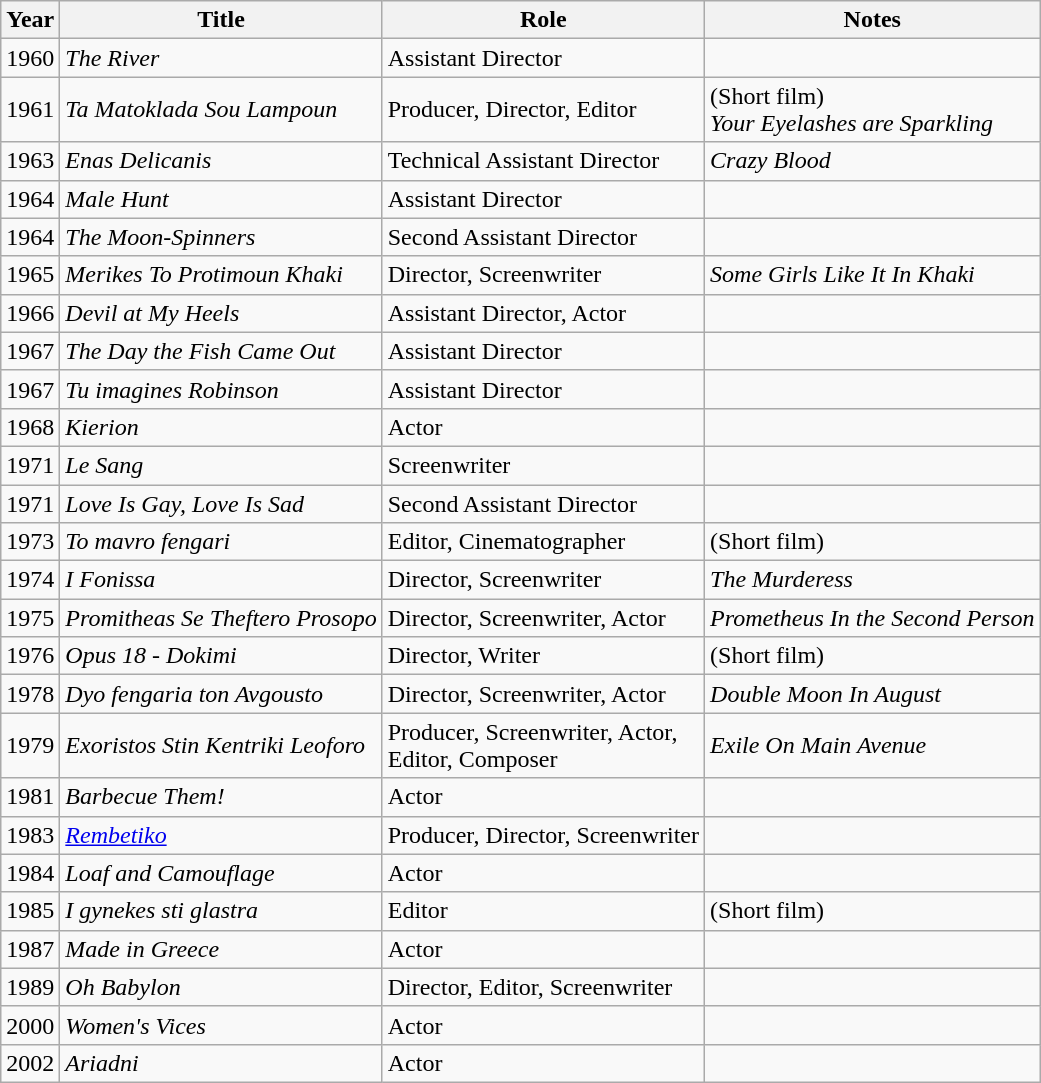<table class="wikitable sortable">
<tr>
<th>Year</th>
<th>Title</th>
<th>Role</th>
<th>Notes</th>
</tr>
<tr>
<td>1960</td>
<td><em>The River</em></td>
<td>Assistant Director</td>
<td></td>
</tr>
<tr>
<td>1961</td>
<td><em>Ta Matoklada Sou Lampoun</em></td>
<td>Producer, Director, Editor</td>
<td>(Short film)<br><em>Your Eyelashes are Sparkling</em></td>
</tr>
<tr>
<td>1963</td>
<td><em>Enas Delicanis</em></td>
<td>Technical Assistant Director</td>
<td><em>Crazy Blood</em></td>
</tr>
<tr>
<td>1964</td>
<td><em>Male Hunt</em></td>
<td>Assistant Director</td>
<td></td>
</tr>
<tr>
<td>1964</td>
<td><em>The Moon-Spinners</em></td>
<td>Second Assistant Director</td>
<td></td>
</tr>
<tr>
<td>1965</td>
<td><em>Merikes To Protimoun Khaki</em></td>
<td>Director, Screenwriter</td>
<td><em>Some Girls Like It In Khaki</em></td>
</tr>
<tr>
<td>1966</td>
<td><em>Devil at My Heels</em></td>
<td>Assistant Director, Actor</td>
<td></td>
</tr>
<tr>
<td>1967</td>
<td><em>The Day the Fish Came Out</em></td>
<td>Assistant Director</td>
<td></td>
</tr>
<tr>
<td>1967</td>
<td><em>Tu imagines Robinson</em></td>
<td>Assistant Director</td>
<td></td>
</tr>
<tr>
<td>1968</td>
<td><em>Kierion</em></td>
<td>Actor</td>
<td></td>
</tr>
<tr>
<td>1971</td>
<td><em>Le Sang</em></td>
<td>Screenwriter</td>
<td></td>
</tr>
<tr>
<td>1971</td>
<td><em>Love Is Gay, Love Is Sad</em></td>
<td>Second Assistant Director</td>
<td></td>
</tr>
<tr>
<td>1973</td>
<td><em>To mavro fengari</em></td>
<td>Editor, Cinematographer</td>
<td>(Short film)</td>
</tr>
<tr>
<td>1974</td>
<td><em>I Fonissa</em></td>
<td>Director, Screenwriter</td>
<td><em>The Murderess</em></td>
</tr>
<tr>
<td>1975</td>
<td><em>Promitheas Se Theftero Prosopo</em></td>
<td>Director, Screenwriter, Actor</td>
<td><em>Prometheus In the Second Person</em></td>
</tr>
<tr>
<td>1976</td>
<td><em>Opus 18 - Dokimi</em></td>
<td>Director, Writer</td>
<td>(Short film)</td>
</tr>
<tr>
<td>1978</td>
<td><em>Dyo fengaria ton Avgousto</em></td>
<td>Director, Screenwriter, Actor</td>
<td><em>Double Moon In August</em></td>
</tr>
<tr>
<td>1979</td>
<td><em>Exoristos Stin Kentriki Leoforo</em></td>
<td>Producer, Screenwriter, Actor,<br>Editor, Composer</td>
<td><em>Exile On Main Avenue</em></td>
</tr>
<tr>
<td>1981</td>
<td><em>Barbecue Them!</em></td>
<td>Actor</td>
<td></td>
</tr>
<tr>
<td>1983</td>
<td><a href='#'><em>Rembetiko</em></a></td>
<td>Producer, Director, Screenwriter</td>
<td></td>
</tr>
<tr>
<td>1984</td>
<td><em>Loaf and Camouflage</em></td>
<td>Actor</td>
<td></td>
</tr>
<tr>
<td>1985</td>
<td><em>I gynekes sti glastra</em></td>
<td>Editor</td>
<td>(Short film)</td>
</tr>
<tr>
<td>1987</td>
<td><em>Made in Greece</em></td>
<td>Actor</td>
<td></td>
</tr>
<tr>
<td>1989</td>
<td><em>Oh Babylon</em></td>
<td>Director, Editor, Screenwriter</td>
<td></td>
</tr>
<tr>
<td>2000</td>
<td><em>Women's Vices</em></td>
<td>Actor</td>
<td></td>
</tr>
<tr>
<td>2002</td>
<td><em>Ariadni</em></td>
<td>Actor</td>
<td></td>
</tr>
</table>
